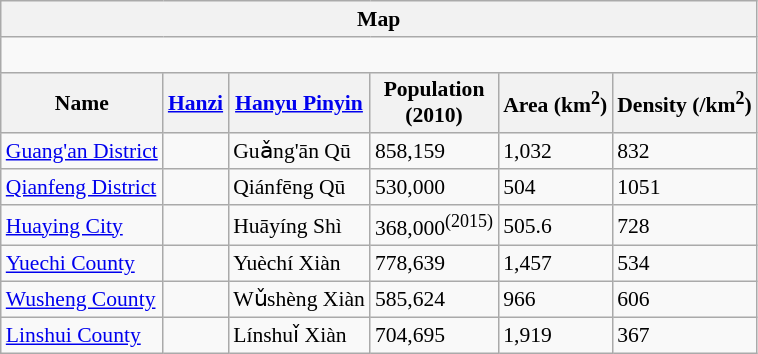<table class="wikitable"  style="font-size:90%;" align=center>
<tr>
<th colspan="6" align="center">Map</th>
</tr>
<tr>
<td colspan="6" align="center"><div><br> 







</div></td>
</tr>
<tr>
<th>Name</th>
<th><a href='#'>Hanzi</a></th>
<th><a href='#'>Hanyu Pinyin</a></th>
<th>Population<br>(2010)</th>
<th>Area (km<sup>2</sup>)</th>
<th>Density (/km<sup>2</sup>)</th>
</tr>
<tr --------->
<td><a href='#'>Guang'an District</a></td>
<td></td>
<td>Guǎng'ān Qū</td>
<td>858,159</td>
<td>1,032</td>
<td>832</td>
</tr>
<tr --------->
<td><a href='#'>Qianfeng District</a></td>
<td></td>
<td>Qiánfēng Qū</td>
<td>530,000</td>
<td>504</td>
<td>1051</td>
</tr>
<tr --------->
<td><a href='#'>Huaying City</a></td>
<td></td>
<td>Huāyíng Shì</td>
<td>368,000<sup>(2015)</sup></td>
<td>505.6</td>
<td>728</td>
</tr>
<tr --------->
<td><a href='#'>Yuechi County</a></td>
<td></td>
<td>Yuèchí Xiàn</td>
<td>778,639</td>
<td>1,457</td>
<td>534</td>
</tr>
<tr --------->
<td><a href='#'>Wusheng County</a></td>
<td></td>
<td>Wǔshèng Xiàn</td>
<td>585,624</td>
<td>966</td>
<td>606</td>
</tr>
<tr --------->
<td><a href='#'>Linshui County</a></td>
<td></td>
<td>Línshuǐ Xiàn</td>
<td>704,695</td>
<td>1,919</td>
<td>367</td>
</tr>
</table>
